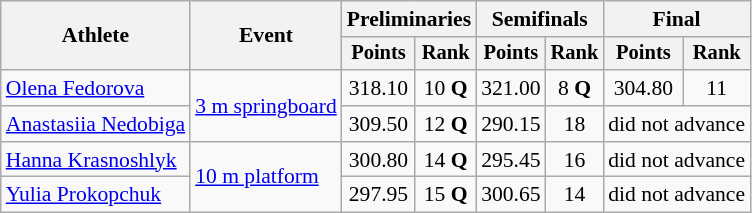<table class=wikitable style="font-size:90%">
<tr>
<th rowspan="2">Athlete</th>
<th rowspan="2">Event</th>
<th colspan="2">Preliminaries</th>
<th colspan="2">Semifinals</th>
<th colspan="2">Final</th>
</tr>
<tr style="font-size:95%">
<th>Points</th>
<th>Rank</th>
<th>Points</th>
<th>Rank</th>
<th>Points</th>
<th>Rank</th>
</tr>
<tr align=center>
<td align=left><a href='#'>Olena Fedorova</a></td>
<td align=left rowspan=2><a href='#'>3 m springboard</a></td>
<td>318.10</td>
<td>10 <strong>Q</strong></td>
<td>321.00</td>
<td>8 <strong>Q</strong></td>
<td>304.80</td>
<td>11</td>
</tr>
<tr align=center>
<td align=left><a href='#'>Anastasiia Nedobiga</a></td>
<td>309.50</td>
<td>12 <strong>Q</strong></td>
<td>290.15</td>
<td>18</td>
<td colspan=2>did not advance</td>
</tr>
<tr align=center>
<td align=left><a href='#'>Hanna Krasnoshlyk</a></td>
<td align=left rowspan=2><a href='#'>10 m platform</a></td>
<td>300.80</td>
<td>14 <strong>Q</strong></td>
<td>295.45</td>
<td>16</td>
<td colspan=2>did not advance</td>
</tr>
<tr align=center>
<td align=left><a href='#'>Yulia Prokopchuk</a></td>
<td>297.95</td>
<td>15 <strong>Q</strong></td>
<td>300.65</td>
<td>14</td>
<td colspan=2>did not advance</td>
</tr>
</table>
